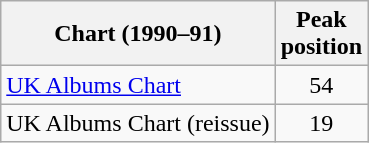<table class="wikitable">
<tr>
<th>Chart (1990–91)</th>
<th>Peak<br>position</th>
</tr>
<tr>
<td><a href='#'>UK Albums Chart</a></td>
<td style="text-align:center;">54</td>
</tr>
<tr>
<td>UK Albums Chart (reissue)</td>
<td style="text-align:center;">19</td>
</tr>
</table>
